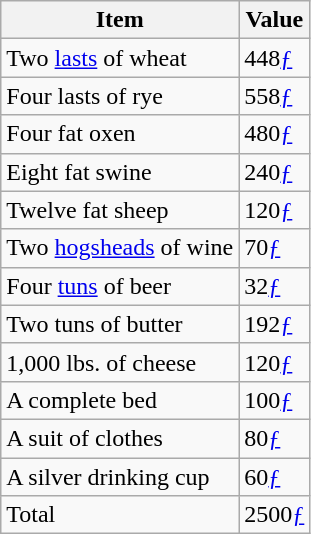<table class="wikitable">
<tr>
<th>Item</th>
<th>Value</th>
</tr>
<tr>
<td>Two <a href='#'>lasts</a> of wheat</td>
<td>448<a href='#'>ƒ</a></td>
</tr>
<tr>
<td>Four lasts of rye</td>
<td>558<a href='#'>ƒ</a></td>
</tr>
<tr>
<td>Four fat oxen</td>
<td>480<a href='#'>ƒ</a></td>
</tr>
<tr>
<td>Eight fat swine</td>
<td>240<a href='#'>ƒ</a></td>
</tr>
<tr>
<td>Twelve fat sheep</td>
<td>120<a href='#'>ƒ</a></td>
</tr>
<tr>
<td>Two <a href='#'>hogsheads</a> of wine</td>
<td>70<a href='#'>ƒ</a></td>
</tr>
<tr>
<td>Four <a href='#'>tuns</a> of beer</td>
<td>32<a href='#'>ƒ</a></td>
</tr>
<tr>
<td>Two tuns of butter</td>
<td>192<a href='#'>ƒ</a></td>
</tr>
<tr>
<td>1,000 lbs. of cheese</td>
<td>120<a href='#'>ƒ</a></td>
</tr>
<tr>
<td>A complete bed</td>
<td>100<a href='#'>ƒ</a></td>
</tr>
<tr>
<td>A suit of clothes</td>
<td>80<a href='#'>ƒ</a></td>
</tr>
<tr>
<td>A silver drinking cup</td>
<td>60<a href='#'>ƒ</a></td>
</tr>
<tr>
<td>Total</td>
<td>2500<a href='#'>ƒ</a></td>
</tr>
</table>
